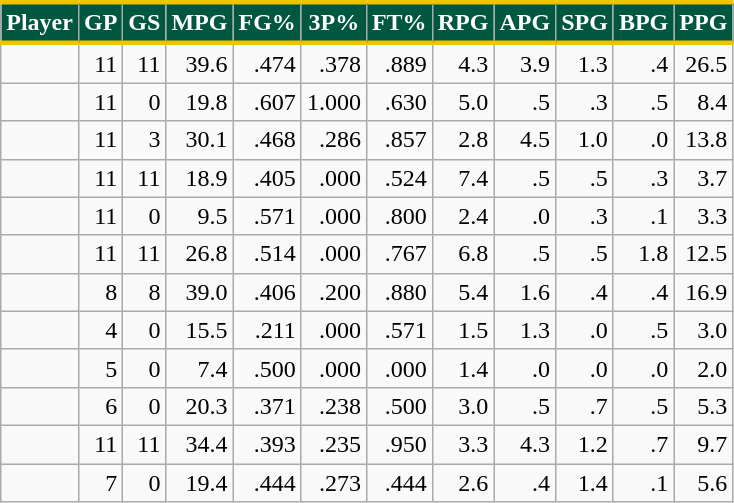<table class="wikitable sortable" style="text-align:right;">
<tr>
<th style="background:#00573F; color:#FFFFFF; border-top:#F1C400 3px solid; border-bottom:#F1C400 3px solid;">Player</th>
<th style="background:#00573F; color:#FFFFFF; border-top:#F1C400 3px solid; border-bottom:#F1C400 3px solid;">GP</th>
<th style="background:#00573F; color:#FFFFFF; border-top:#F1C400 3px solid; border-bottom:#F1C400 3px solid;">GS</th>
<th style="background:#00573F; color:#FFFFFF; border-top:#F1C400 3px solid; border-bottom:#F1C400 3px solid;">MPG</th>
<th style="background:#00573F; color:#FFFFFF; border-top:#F1C400 3px solid; border-bottom:#F1C400 3px solid;">FG%</th>
<th style="background:#00573F; color:#FFFFFF; border-top:#F1C400 3px solid; border-bottom:#F1C400 3px solid;">3P%</th>
<th style="background:#00573F; color:#FFFFFF; border-top:#F1C400 3px solid; border-bottom:#F1C400 3px solid;">FT%</th>
<th style="background:#00573F; color:#FFFFFF; border-top:#F1C400 3px solid; border-bottom:#F1C400 3px solid;">RPG</th>
<th style="background:#00573F; color:#FFFFFF; border-top:#F1C400 3px solid; border-bottom:#F1C400 3px solid;">APG</th>
<th style="background:#00573F; color:#FFFFFF; border-top:#F1C400 3px solid; border-bottom:#F1C400 3px solid;">SPG</th>
<th style="background:#00573F; color:#FFFFFF; border-top:#F1C400 3px solid; border-bottom:#F1C400 3px solid;">BPG</th>
<th style="background:#00573F; color:#FFFFFF; border-top:#F1C400 3px solid; border-bottom:#F1C400 3px solid;">PPG</th>
</tr>
<tr>
<td></td>
<td>11</td>
<td>11</td>
<td>39.6</td>
<td>.474</td>
<td>.378</td>
<td>.889</td>
<td>4.3</td>
<td>3.9</td>
<td>1.3</td>
<td>.4</td>
<td>26.5</td>
</tr>
<tr>
<td></td>
<td>11</td>
<td>0</td>
<td>19.8</td>
<td>.607</td>
<td>1.000</td>
<td>.630</td>
<td>5.0</td>
<td>.5</td>
<td>.3</td>
<td>.5</td>
<td>8.4</td>
</tr>
<tr>
<td></td>
<td>11</td>
<td>3</td>
<td>30.1</td>
<td>.468</td>
<td>.286</td>
<td>.857</td>
<td>2.8</td>
<td>4.5</td>
<td>1.0</td>
<td>.0</td>
<td>13.8</td>
</tr>
<tr>
<td></td>
<td>11</td>
<td>11</td>
<td>18.9</td>
<td>.405</td>
<td>.000</td>
<td>.524</td>
<td>7.4</td>
<td>.5</td>
<td>.5</td>
<td>.3</td>
<td>3.7</td>
</tr>
<tr>
<td></td>
<td>11</td>
<td>0</td>
<td>9.5</td>
<td>.571</td>
<td>.000</td>
<td>.800</td>
<td>2.4</td>
<td>.0</td>
<td>.3</td>
<td>.1</td>
<td>3.3</td>
</tr>
<tr>
<td></td>
<td>11</td>
<td>11</td>
<td>26.8</td>
<td>.514</td>
<td>.000</td>
<td>.767</td>
<td>6.8</td>
<td>.5</td>
<td>.5</td>
<td>1.8</td>
<td>12.5</td>
</tr>
<tr>
<td></td>
<td>8</td>
<td>8</td>
<td>39.0</td>
<td>.406</td>
<td>.200</td>
<td>.880</td>
<td>5.4</td>
<td>1.6</td>
<td>.4</td>
<td>.4</td>
<td>16.9</td>
</tr>
<tr>
<td></td>
<td>4</td>
<td>0</td>
<td>15.5</td>
<td>.211</td>
<td>.000</td>
<td>.571</td>
<td>1.5</td>
<td>1.3</td>
<td>.0</td>
<td>.5</td>
<td>3.0</td>
</tr>
<tr>
<td></td>
<td>5</td>
<td>0</td>
<td>7.4</td>
<td>.500</td>
<td>.000</td>
<td>.000</td>
<td>1.4</td>
<td>.0</td>
<td>.0</td>
<td>.0</td>
<td>2.0</td>
</tr>
<tr>
<td></td>
<td>6</td>
<td>0</td>
<td>20.3</td>
<td>.371</td>
<td>.238</td>
<td>.500</td>
<td>3.0</td>
<td>.5</td>
<td>.7</td>
<td>.5</td>
<td>5.3</td>
</tr>
<tr>
<td></td>
<td>11</td>
<td>11</td>
<td>34.4</td>
<td>.393</td>
<td>.235</td>
<td>.950</td>
<td>3.3</td>
<td>4.3</td>
<td>1.2</td>
<td>.7</td>
<td>9.7</td>
</tr>
<tr>
<td></td>
<td>7</td>
<td>0</td>
<td>19.4</td>
<td>.444</td>
<td>.273</td>
<td>.444</td>
<td>2.6</td>
<td>.4</td>
<td>1.4</td>
<td>.1</td>
<td>5.6</td>
</tr>
</table>
